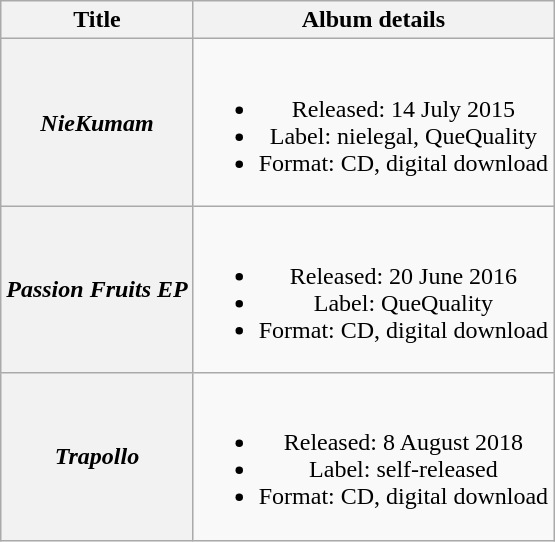<table class="wikitable plainrowheaders" style="text-align:center;">
<tr>
<th>Title</th>
<th>Album details</th>
</tr>
<tr>
<th scope="row"><em>NieKumam</em></th>
<td><br><ul><li>Released: 14 July 2015</li><li>Label: nielegal, QueQuality</li><li>Format: CD, digital download</li></ul></td>
</tr>
<tr>
<th scope="row"><em>Passion Fruits EP</em></th>
<td><br><ul><li>Released: 20 June 2016</li><li>Label: QueQuality</li><li>Format: CD, digital download</li></ul></td>
</tr>
<tr>
<th scope="row"><em>Trapollo</em></th>
<td><br><ul><li>Released: 8 August 2018</li><li>Label: self-released</li><li>Format: CD, digital download</li></ul></td>
</tr>
</table>
